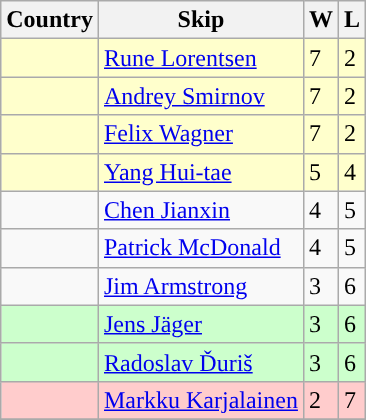<table class=wikitable>
<tr>
<th>Country</th>
<th>Skip</th>
<th>W</th>
<th>L</th>
</tr>
<tr bgcolor=#ffffcc>
<td></td>
<td><a href='#'>Rune Lorentsen</a></td>
<td>7</td>
<td>2</td>
</tr>
<tr bgcolor=#ffffcc>
<td></td>
<td><a href='#'>Andrey Smirnov</a></td>
<td>7</td>
<td>2</td>
</tr>
<tr bgcolor=#ffffcc>
<td></td>
<td><a href='#'>Felix Wagner</a></td>
<td>7</td>
<td>2</td>
</tr>
<tr bgcolor=#ffffcc>
<td></td>
<td><a href='#'>Yang Hui-tae</a></td>
<td>5</td>
<td>4</td>
</tr>
<tr>
<td></td>
<td><a href='#'>Chen Jianxin</a></td>
<td>4</td>
<td>5</td>
</tr>
<tr>
<td></td>
<td><a href='#'>Patrick McDonald</a></td>
<td>4</td>
<td>5</td>
</tr>
<tr>
<td></td>
<td><a href='#'>Jim Armstrong</a></td>
<td>3</td>
<td>6</td>
</tr>
<tr bgcolor=#ccffcc>
<td></td>
<td><a href='#'>Jens Jäger</a></td>
<td>3</td>
<td>6</td>
</tr>
<tr bgcolor=#ccffcc>
<td></td>
<td><a href='#'>Radoslav Ďuriš</a></td>
<td>3</td>
<td>6</td>
</tr>
<tr style="background:#fcc">
<td></td>
<td><a href='#'>Markku Karjalainen</a></td>
<td>2</td>
<td>7</td>
</tr>
<tr>
</tr>
</table>
